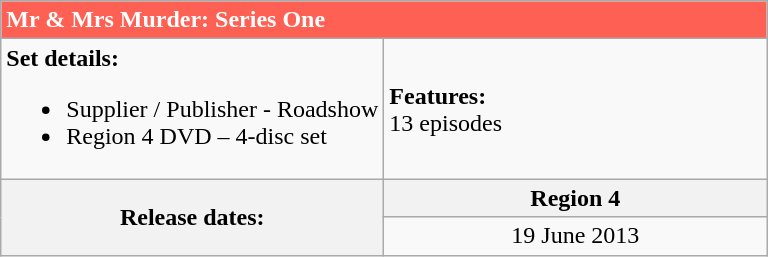<table class="wikitable">
<tr style="color:white">
<td colspan="2"  style="background:#FF6054; width:100%;"><strong>Mr & Mrs Murder: Series One</strong></td>
</tr>
<tr>
<td style="width:50%;"><strong>Set details:</strong><br><ul><li>Supplier / Publisher - Roadshow</li><li>Region 4 DVD – 4-disc set</li></ul></td>
<td><strong>Features:</strong><br>13 episodes</td>
</tr>
<tr>
<th rowspan="2">Release dates:</th>
<th>Region 4</th>
</tr>
<tr>
<td style="text-align:center;">19 June 2013</td>
</tr>
</table>
